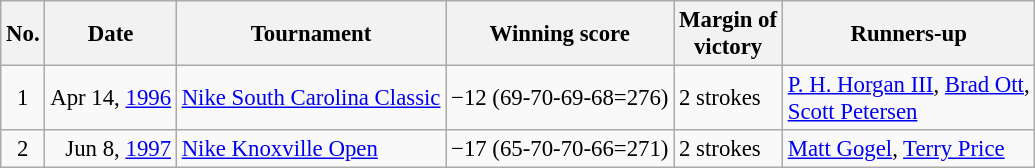<table class="wikitable" style="font-size:95%;">
<tr>
<th>No.</th>
<th>Date</th>
<th>Tournament</th>
<th>Winning score</th>
<th>Margin of<br>victory</th>
<th>Runners-up</th>
</tr>
<tr>
<td align=center>1</td>
<td align=right>Apr 14, <a href='#'>1996</a></td>
<td><a href='#'>Nike South Carolina Classic</a></td>
<td>−12 (69-70-69-68=276)</td>
<td>2 strokes</td>
<td> <a href='#'>P. H. Horgan III</a>,  <a href='#'>Brad Ott</a>,<br> <a href='#'>Scott Petersen</a></td>
</tr>
<tr>
<td align=center>2</td>
<td align=right>Jun 8, <a href='#'>1997</a></td>
<td><a href='#'>Nike Knoxville Open</a></td>
<td>−17 (65-70-70-66=271)</td>
<td>2 strokes</td>
<td> <a href='#'>Matt Gogel</a>,  <a href='#'>Terry Price</a></td>
</tr>
</table>
